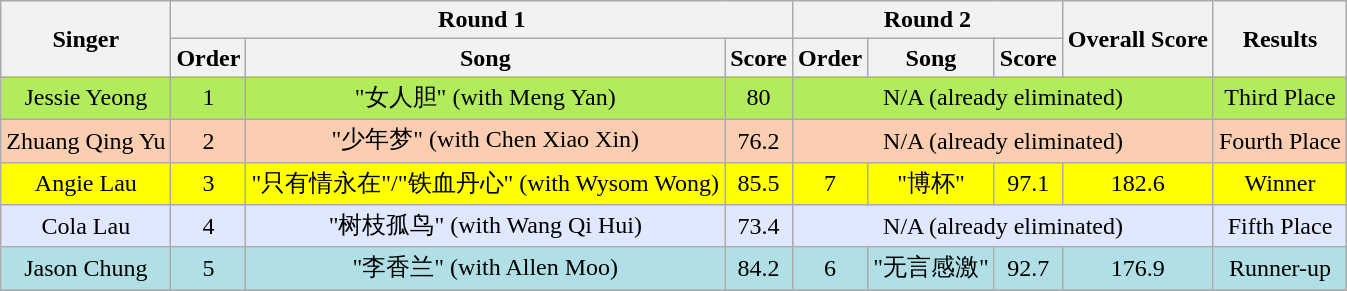<table class="wikitable plainrowheaders" style="text-align:center;">
<tr>
<th scope="col" rowspan="2">Singer</th>
<th scope="col" colspan="3">Round 1</th>
<th scope="col" colspan="3">Round 2</th>
<th scope="col" rowspan="2">Overall Score</th>
<th scope="col" rowspan="2">Results</th>
</tr>
<tr>
<th scope="col">Order</th>
<th scope="col">Song</th>
<th scope="col">Score</th>
<th scope="col">Order</th>
<th scope="col">Song</th>
<th scope="col">Score</th>
</tr>
<tr style="background:#B2EC5D;">
<td>Jessie Yeong</td>
<td>1</td>
<td>"女人胆" (with Meng Yan)</td>
<td>80</td>
<td colspan=4>N/A (already eliminated)</td>
<td>Third Place</td>
</tr>
<tr style="background:#FBCEB1;">
<td>Zhuang Qing Yu</td>
<td>2</td>
<td>"少年梦" (with Chen Xiao Xin)</td>
<td>76.2</td>
<td colspan=4>N/A (already eliminated)</td>
<td>Fourth Place</td>
</tr>
<tr style="background:yellow;">
<td>Angie Lau</td>
<td>3</td>
<td>"只有情永在"/"铁血丹心" (with Wysom Wong)</td>
<td>85.5</td>
<td>7</td>
<td>"博杯"</td>
<td>97.1</td>
<td>182.6</td>
<td>Winner</td>
</tr>
<tr style="background:#E0E8FF;">
<td>Cola Lau</td>
<td>4</td>
<td>"树枝孤鸟" (with Wang Qi Hui)</td>
<td>73.4</td>
<td colspan=4>N/A (already eliminated)</td>
<td>Fifth Place</td>
</tr>
<tr style="background:#B0E0E6;">
<td>Jason Chung</td>
<td>5</td>
<td>"李香兰" (with Allen Moo)</td>
<td>84.2</td>
<td>6</td>
<td>"无言感激"</td>
<td>92.7</td>
<td>176.9</td>
<td>Runner-up</td>
</tr>
<tr>
</tr>
</table>
